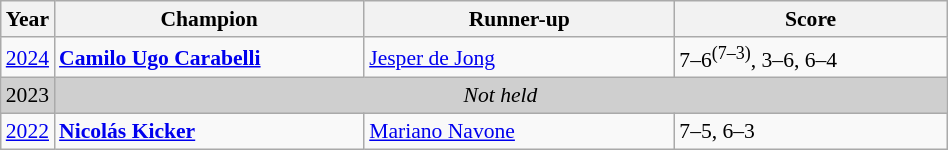<table class="wikitable" style="font-size:90%">
<tr>
<th>Year</th>
<th style="width:200px;">Champion</th>
<th style="width:200px;">Runner-up</th>
<th style="width:175px;">Score</th>
</tr>
<tr>
<td><a href='#'>2024</a></td>
<td> <strong><a href='#'>Camilo Ugo Carabelli</a></strong></td>
<td> <a href='#'>Jesper de Jong</a></td>
<td>7–6<sup>(7–3)</sup>, 3–6, 6–4</td>
</tr>
<tr>
<td style="background:#cfcfcf">2023</td>
<td colspan=3 align=center style="background:#cfcfcf"><em>Not held</em></td>
</tr>
<tr>
<td><a href='#'>2022</a></td>
<td> <strong><a href='#'>Nicolás Kicker</a></strong></td>
<td> <a href='#'>Mariano Navone</a></td>
<td>7–5, 6–3</td>
</tr>
</table>
